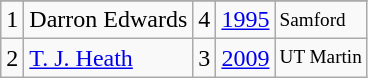<table class="wikitable">
<tr>
</tr>
<tr>
<td>1</td>
<td>Darron Edwards</td>
<td>4</td>
<td><a href='#'>1995</a></td>
<td style="font-size:80%;">Samford</td>
</tr>
<tr>
<td>2</td>
<td><a href='#'>T. J. Heath</a></td>
<td>3</td>
<td><a href='#'>2009</a></td>
<td style="font-size:80%;">UT Martin</td>
</tr>
</table>
